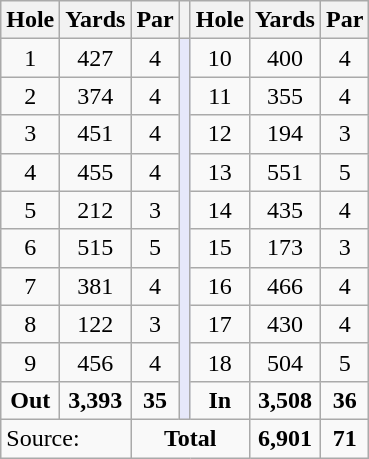<table class="wikitable" style="text-align:center;">
<tr>
<th>Hole</th>
<th>Yards</th>
<th>Par</th>
<th></th>
<th>Hole</th>
<th>Yards</th>
<th>Par</th>
</tr>
<tr>
<td>1</td>
<td>427</td>
<td>4</td>
<td rowspan=10 style="background:#E6E8FA;"></td>
<td>10</td>
<td>400</td>
<td>4</td>
</tr>
<tr>
<td>2</td>
<td>374</td>
<td>4</td>
<td>11</td>
<td>355</td>
<td>4</td>
</tr>
<tr>
<td>3</td>
<td>451</td>
<td>4</td>
<td>12</td>
<td>194</td>
<td>3</td>
</tr>
<tr>
<td>4</td>
<td>455</td>
<td>4</td>
<td>13</td>
<td>551</td>
<td>5</td>
</tr>
<tr>
<td>5</td>
<td>212</td>
<td>3</td>
<td>14</td>
<td>435</td>
<td>4</td>
</tr>
<tr>
<td>6</td>
<td>515</td>
<td>5</td>
<td>15</td>
<td>173</td>
<td>3</td>
</tr>
<tr>
<td>7</td>
<td>381</td>
<td>4</td>
<td>16</td>
<td>466</td>
<td>4</td>
</tr>
<tr>
<td>8</td>
<td>122</td>
<td>3</td>
<td>17</td>
<td>430</td>
<td>4</td>
</tr>
<tr>
<td>9</td>
<td>456</td>
<td>4</td>
<td>18</td>
<td>504</td>
<td>5</td>
</tr>
<tr>
<td><strong>Out</strong></td>
<td><strong>3,393</strong></td>
<td><strong>35</strong></td>
<td><strong>In</strong></td>
<td><strong>3,508</strong></td>
<td><strong>36</strong></td>
</tr>
<tr>
<td colspan="2" style="text-align:left;">Source:</td>
<td colspan="3"><strong>Total</strong></td>
<td><strong>6,901</strong></td>
<td><strong>71</strong></td>
</tr>
</table>
